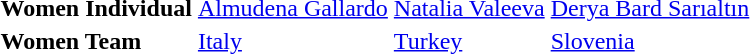<table>
<tr>
<td><strong>Women Individual</strong></td>
<td> <a href='#'>Almudena Gallardo</a></td>
<td> <a href='#'>Natalia Valeeva</a></td>
<td> <a href='#'>Derya Bard Sarıaltın</a></td>
</tr>
<tr>
<td><strong>Women Team</strong></td>
<td> <a href='#'>Italy</a></td>
<td> <a href='#'>Turkey</a></td>
<td> <a href='#'>Slovenia</a></td>
</tr>
</table>
